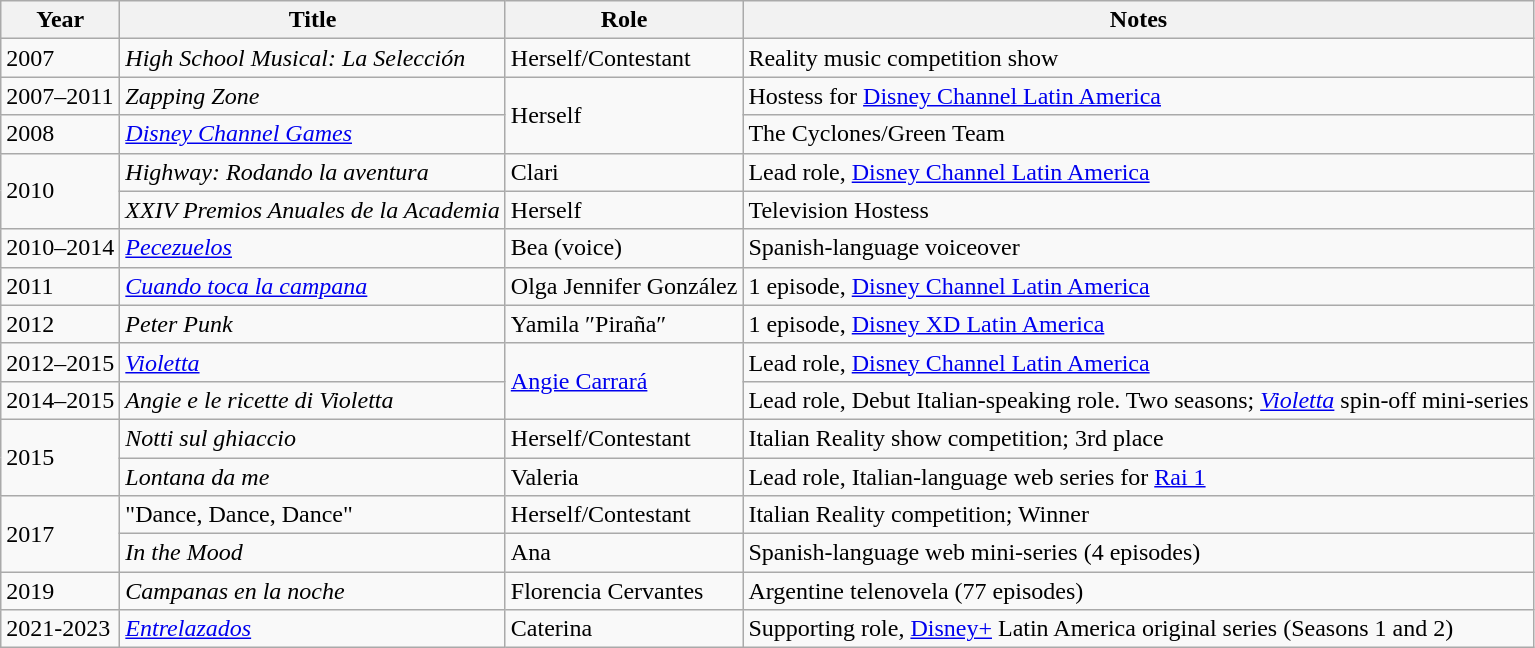<table class="wikitable">
<tr>
<th>Year</th>
<th>Title</th>
<th>Role</th>
<th>Notes</th>
</tr>
<tr>
<td>2007</td>
<td><em>High School Musical: La Selección</em></td>
<td>Herself/Contestant</td>
<td>Reality music competition  show</td>
</tr>
<tr>
<td>2007–2011</td>
<td><em>Zapping Zone</em></td>
<td rowspan=2>Herself</td>
<td>Hostess for <a href='#'>Disney Channel Latin America</a></td>
</tr>
<tr>
<td>2008</td>
<td><em><a href='#'>Disney Channel Games</a></em></td>
<td>The Cyclones/Green Team</td>
</tr>
<tr>
<td rowspan=2>2010</td>
<td><em>Highway: Rodando la aventura</em></td>
<td>Clari</td>
<td>Lead role, <a href='#'>Disney Channel Latin America</a></td>
</tr>
<tr>
<td><em>XXIV Premios Anuales de la Academia</em></td>
<td>Herself</td>
<td>Television Hostess</td>
</tr>
<tr>
<td>2010–2014</td>
<td><em><a href='#'>Pecezuelos</a></em></td>
<td>Bea (voice)</td>
<td>Spanish-language voiceover</td>
</tr>
<tr>
<td>2011</td>
<td><em><a href='#'>Cuando toca la campana</a></em></td>
<td>Olga Jennifer González</td>
<td>1 episode, <a href='#'>Disney Channel Latin America</a></td>
</tr>
<tr>
<td>2012</td>
<td><em>Peter Punk</em></td>
<td>Yamila ″Piraña″</td>
<td>1 episode, <a href='#'>Disney XD Latin America</a></td>
</tr>
<tr>
<td>2012–2015</td>
<td><em><a href='#'>Violetta</a></em></td>
<td rowspan=2><a href='#'>Angie Carrará</a></td>
<td>Lead role, <a href='#'>Disney Channel Latin America</a></td>
</tr>
<tr>
<td>2014–2015</td>
<td><em>Angie e le ricette di Violetta</em></td>
<td>Lead role, Debut Italian-speaking role. Two seasons; <em><a href='#'>Violetta</a></em> spin-off mini-series</td>
</tr>
<tr>
<td rowspan="2">2015</td>
<td><em>Notti sul ghiaccio</em></td>
<td>Herself/Contestant</td>
<td>Italian Reality show competition; 3rd place</td>
</tr>
<tr>
<td><em>Lontana da me</em></td>
<td>Valeria</td>
<td>Lead role, Italian-language web series for <a href='#'>Rai 1</a></td>
</tr>
<tr>
<td rowspan="2">2017</td>
<td>"Dance, Dance, Dance"</td>
<td>Herself/Contestant</td>
<td>Italian Reality competition; Winner</td>
</tr>
<tr>
<td><em>In the Mood</em></td>
<td>Ana</td>
<td>Spanish-language web mini-series (4 episodes)</td>
</tr>
<tr>
<td>2019</td>
<td><em>Campanas en la noche</em></td>
<td>Florencia Cervantes</td>
<td>Argentine telenovela (77 episodes)</td>
</tr>
<tr>
<td>2021-2023</td>
<td><em><a href='#'>Entrelazados</a></em></td>
<td>Caterina</td>
<td>Supporting role, <a href='#'>Disney+</a> Latin America original series (Seasons 1 and 2)</td>
</tr>
</table>
